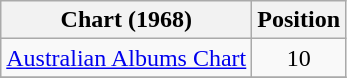<table class="wikitable" style="text-align:center;">
<tr>
<th>Chart (1968)</th>
<th>Position</th>
</tr>
<tr>
<td align="left"><a href='#'>Australian Albums Chart</a></td>
<td>10</td>
</tr>
<tr>
</tr>
</table>
